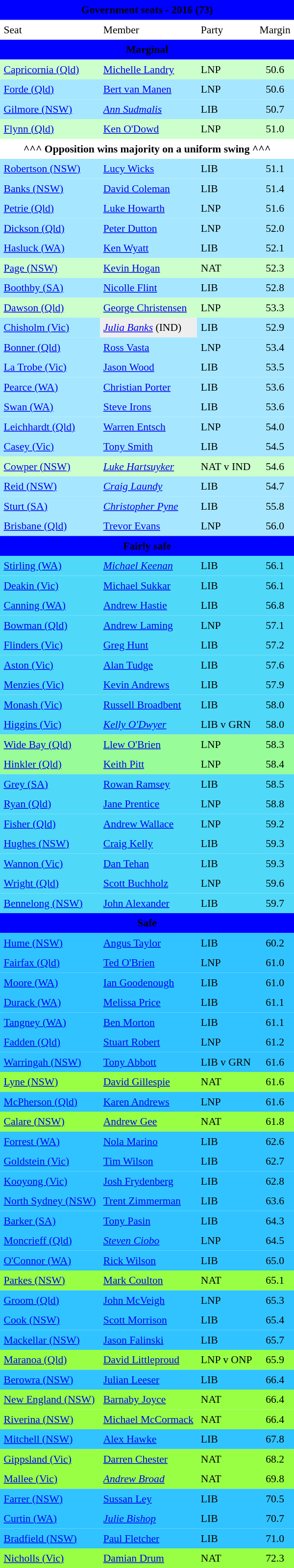<table class="toccolours" cellpadding="5" cellspacing="0" style="float:left; margin-right:.5em; margin-top:.4em; font-size:90%;">
<tr>
<td colspan="4"  style="text-align:center; background:blue;"><span><strong>Government seats - 2016 (73)</strong></span></td>
</tr>
<tr>
</tr>
<tr>
<td>Seat</td>
<td>Member</td>
<td>Party</td>
<td>Margin</td>
</tr>
<tr>
<td colspan="4"  style="text-align:center; background:blue;"><span><strong>Marginal</strong></span></td>
</tr>
<tr style="background:#cfc;">
<td><a href='#'>Capricornia (Qld)</a></td>
<td><a href='#'>Michelle Landry</a></td>
<td>LNP</td>
<td style="text-align:center;">50.6</td>
</tr>
<tr style="background:#a6e7ff;">
<td><a href='#'>Forde (Qld)</a></td>
<td><a href='#'>Bert van Manen</a></td>
<td>LNP</td>
<td style="text-align:center;">50.6</td>
</tr>
<tr style="background:#a6e7ff;">
<td><a href='#'>Gilmore (NSW)</a></td>
<td><em><a href='#'>Ann Sudmalis</a></em></td>
<td>LIB</td>
<td style="text-align:center;">50.7</td>
</tr>
<tr style="background:#cfc;">
<td><a href='#'>Flynn (Qld)</a></td>
<td><a href='#'>Ken O'Dowd</a></td>
<td>LNP</td>
<td style="text-align:center;">51.0</td>
</tr>
<tr>
<th colspan="4">^^^ Opposition wins majority on a uniform swing ^^^</th>
</tr>
<tr style="background:#a6e7ff;">
<td><a href='#'>Robertson (NSW)</a></td>
<td><a href='#'>Lucy Wicks</a></td>
<td>LIB</td>
<td style="text-align:center;">51.1</td>
</tr>
<tr style="background:#a6e7ff;">
<td><a href='#'>Banks (NSW)</a></td>
<td><a href='#'>David Coleman</a></td>
<td>LIB</td>
<td style="text-align:center;">51.4</td>
</tr>
<tr style="background:#a6e7ff;">
<td><a href='#'>Petrie (Qld)</a></td>
<td><a href='#'>Luke Howarth</a></td>
<td>LNP</td>
<td style="text-align:center;">51.6</td>
</tr>
<tr style="background:#a6e7ff;">
<td><a href='#'>Dickson (Qld)</a></td>
<td><a href='#'>Peter Dutton</a></td>
<td>LNP</td>
<td style="text-align:center;">52.0</td>
</tr>
<tr style="background:#a6e7ff;">
<td><a href='#'>Hasluck (WA)</a></td>
<td><a href='#'>Ken Wyatt</a></td>
<td>LIB</td>
<td style="text-align:center;">52.1</td>
</tr>
<tr style="background:#cfc;">
<td><a href='#'>Page (NSW)</a></td>
<td><a href='#'>Kevin Hogan</a></td>
<td>NAT</td>
<td style="text-align:center;">52.3</td>
</tr>
<tr style="background:#a6e7ff;">
<td><a href='#'>Boothby (SA)</a></td>
<td><a href='#'>Nicolle Flint</a></td>
<td>LIB</td>
<td style="text-align:center;">52.8</td>
</tr>
<tr style="background:#cfc;">
<td><a href='#'>Dawson (Qld)</a></td>
<td><a href='#'>George Christensen</a></td>
<td>LNP</td>
<td style="text-align:center;">53.3</td>
</tr>
<tr style="background:#a6e7ff;">
<td><a href='#'>Chisholm (Vic)</a></td>
<td style="background:#eee;"><em><a href='#'>Julia Banks</a></em> (IND)</td>
<td>LIB</td>
<td style="text-align:center;">52.9</td>
</tr>
<tr style="background:#a6e7ff;">
<td><a href='#'>Bonner (Qld)</a></td>
<td><a href='#'>Ross Vasta</a></td>
<td>LNP</td>
<td style="text-align:center;">53.4</td>
</tr>
<tr style="background:#a6e7ff;">
<td><a href='#'>La Trobe (Vic)</a></td>
<td><a href='#'>Jason Wood</a></td>
<td>LIB</td>
<td style="text-align:center;">53.5</td>
</tr>
<tr style="background:#a6e7ff;">
<td><a href='#'>Pearce (WA)</a></td>
<td><a href='#'>Christian Porter</a></td>
<td>LIB</td>
<td style="text-align:center;">53.6</td>
</tr>
<tr style="background:#a6e7ff;">
<td><a href='#'>Swan (WA)</a></td>
<td><a href='#'>Steve Irons</a></td>
<td>LIB</td>
<td style="text-align:center;">53.6</td>
</tr>
<tr style="background:#a6e7ff;">
<td><a href='#'>Leichhardt (Qld)</a></td>
<td><a href='#'>Warren Entsch</a></td>
<td>LNP</td>
<td style="text-align:center;">54.0</td>
</tr>
<tr style="background:#a6e7ff;">
<td><a href='#'>Casey (Vic)</a></td>
<td><a href='#'>Tony Smith</a></td>
<td>LIB</td>
<td style="text-align:center;">54.5</td>
</tr>
<tr style="background:#cfc;">
<td><a href='#'>Cowper (NSW)</a></td>
<td><em><a href='#'>Luke Hartsuyker</a></em></td>
<td>NAT v IND</td>
<td style="text-align:center;">54.6</td>
</tr>
<tr style="background:#a6e7ff;">
<td><a href='#'>Reid (NSW)</a></td>
<td><em><a href='#'>Craig Laundy</a></em></td>
<td>LIB</td>
<td style="text-align:center;">54.7</td>
</tr>
<tr style="background:#a6e7ff;">
<td><a href='#'>Sturt (SA)</a></td>
<td><em><a href='#'>Christopher Pyne</a></em></td>
<td>LIB</td>
<td style="text-align:center;">55.8</td>
</tr>
<tr style="background:#a6e7ff;">
<td><a href='#'>Brisbane (Qld)</a></td>
<td><a href='#'>Trevor Evans</a></td>
<td>LNP</td>
<td style="text-align:center;">56.0</td>
</tr>
<tr>
<td colspan="4"  style="text-align:center; background:blue;"><span><strong>Fairly safe</strong></span></td>
</tr>
<tr style="background:#50d8f9;">
<td><a href='#'>Stirling (WA)</a></td>
<td><em><a href='#'>Michael Keenan</a></em></td>
<td>LIB</td>
<td style="text-align:center;">56.1</td>
</tr>
<tr style="background:#50d8f9;">
<td><a href='#'>Deakin (Vic)</a></td>
<td><a href='#'>Michael Sukkar</a></td>
<td>LIB</td>
<td style="text-align:center;">56.1</td>
</tr>
<tr style="background:#50d8f9;">
<td><a href='#'>Canning (WA)</a></td>
<td><a href='#'>Andrew Hastie</a></td>
<td>LIB</td>
<td style="text-align:center;">56.8</td>
</tr>
<tr style="background:#50d8f9;">
<td><a href='#'>Bowman (Qld)</a></td>
<td><a href='#'>Andrew Laming</a></td>
<td>LNP</td>
<td style="text-align:center;">57.1</td>
</tr>
<tr style="background:#50d8f9;">
<td><a href='#'>Flinders (Vic)</a></td>
<td><a href='#'>Greg Hunt</a></td>
<td>LIB</td>
<td style="text-align:center;">57.2</td>
</tr>
<tr style="background:#50d8f9;">
<td><a href='#'>Aston (Vic)</a></td>
<td><a href='#'>Alan Tudge</a></td>
<td>LIB</td>
<td style="text-align:center;">57.6</td>
</tr>
<tr style="background:#50d8f9;">
<td><a href='#'>Menzies (Vic)</a></td>
<td><a href='#'>Kevin Andrews</a></td>
<td>LIB</td>
<td style="text-align:center;">57.9</td>
</tr>
<tr style="background:#50d8f9;">
<td><a href='#'>Monash (Vic)</a></td>
<td><a href='#'>Russell Broadbent</a></td>
<td>LIB</td>
<td style="text-align:center;">58.0</td>
</tr>
<tr style="background:#50d8f9;">
<td><a href='#'>Higgins (Vic)</a></td>
<td><em><a href='#'>Kelly O'Dwyer</a></em></td>
<td>LIB v GRN</td>
<td style="text-align:center;">58.0</td>
</tr>
<tr style="background:#98fc98;">
<td><a href='#'>Wide Bay (Qld)</a></td>
<td><a href='#'>Llew O'Brien</a></td>
<td>LNP</td>
<td style="text-align:center;">58.3</td>
</tr>
<tr style="background:#98fc98;">
<td><a href='#'>Hinkler (Qld)</a></td>
<td><a href='#'>Keith Pitt</a></td>
<td>LNP</td>
<td style="text-align:center;">58.4</td>
</tr>
<tr style="background:#50d8f9;">
<td><a href='#'>Grey (SA)</a></td>
<td><a href='#'>Rowan Ramsey</a></td>
<td>LIB</td>
<td style="text-align:center;">58.5</td>
</tr>
<tr style="background:#50d8f9;">
<td><a href='#'>Ryan (Qld)</a></td>
<td><a href='#'>Jane Prentice</a></td>
<td>LNP</td>
<td style="text-align:center;">58.8</td>
</tr>
<tr style="background:#50d8f9;">
<td><a href='#'>Fisher (Qld)</a></td>
<td><a href='#'>Andrew Wallace</a></td>
<td>LNP</td>
<td style="text-align:center;">59.2</td>
</tr>
<tr style="background:#50d8f9;">
<td><a href='#'>Hughes (NSW)</a></td>
<td><a href='#'>Craig Kelly</a></td>
<td>LIB</td>
<td style="text-align:center;">59.3</td>
</tr>
<tr style="background:#50d8f9;">
<td><a href='#'>Wannon (Vic)</a></td>
<td><a href='#'>Dan Tehan</a></td>
<td>LIB</td>
<td style="text-align:center;">59.3</td>
</tr>
<tr style="background:#50d8f9;">
<td><a href='#'>Wright (Qld)</a></td>
<td><a href='#'>Scott Buchholz</a></td>
<td>LNP</td>
<td style="text-align:center;">59.6</td>
</tr>
<tr style="background:#50d8f9;">
<td><a href='#'>Bennelong (NSW)</a></td>
<td><a href='#'>John Alexander</a></td>
<td>LIB</td>
<td style="text-align:center;">59.7</td>
</tr>
<tr>
<td colspan="4"  style="text-align:center; background:blue;"><span><strong>Safe</strong></span></td>
</tr>
<tr style="background:#31c3ff;">
<td><a href='#'>Hume (NSW)</a></td>
<td><a href='#'>Angus Taylor</a></td>
<td>LIB</td>
<td style="text-align:center;">60.2</td>
</tr>
<tr style="background:#31c3ff;">
<td><a href='#'>Fairfax (Qld)</a></td>
<td><a href='#'>Ted O'Brien</a></td>
<td>LNP</td>
<td style="text-align:center;">61.0</td>
</tr>
<tr style="background:#31c3ff;">
<td><a href='#'>Moore (WA)</a></td>
<td><a href='#'>Ian Goodenough</a></td>
<td>LIB</td>
<td style="text-align:center;">61.0</td>
</tr>
<tr style="background:#31c3ff;">
<td><a href='#'>Durack (WA)</a></td>
<td><a href='#'>Melissa Price</a></td>
<td>LIB</td>
<td style="text-align:center;">61.1</td>
</tr>
<tr style="background:#31c3ff;">
<td><a href='#'>Tangney (WA)</a></td>
<td><a href='#'>Ben Morton</a></td>
<td>LIB</td>
<td style="text-align:center;">61.1</td>
</tr>
<tr style="background:#31c3ff;">
<td><a href='#'>Fadden (Qld)</a></td>
<td><a href='#'>Stuart Robert</a></td>
<td>LNP</td>
<td style="text-align:center;">61.2</td>
</tr>
<tr style="background:#31c3ff;">
<td><a href='#'>Warringah (NSW)</a></td>
<td><a href='#'>Tony Abbott</a></td>
<td>LIB v GRN</td>
<td style="text-align:center;">61.6</td>
</tr>
<tr style="background:#98ff44;">
<td><a href='#'>Lyne (NSW)</a></td>
<td><a href='#'>David Gillespie</a></td>
<td>NAT</td>
<td style="text-align:center;">61.6</td>
</tr>
<tr style="background:#31c3ff;">
<td><a href='#'>McPherson (Qld)</a></td>
<td><a href='#'>Karen Andrews</a></td>
<td>LNP</td>
<td style="text-align:center;">61.6</td>
</tr>
<tr style="background:#98ff44;">
<td><a href='#'>Calare (NSW)</a></td>
<td><a href='#'>Andrew Gee</a></td>
<td>NAT</td>
<td style="text-align:center;">61.8</td>
</tr>
<tr style="background:#31c3ff;">
<td><a href='#'>Forrest (WA)</a></td>
<td><a href='#'>Nola Marino</a></td>
<td>LIB</td>
<td style="text-align:center;">62.6</td>
</tr>
<tr style="background:#31c3ff;">
<td><a href='#'>Goldstein (Vic)</a></td>
<td><a href='#'>Tim Wilson</a></td>
<td>LIB</td>
<td style="text-align:center;">62.7</td>
</tr>
<tr style="background:#31c3ff;">
<td><a href='#'>Kooyong (Vic)</a></td>
<td><a href='#'>Josh Frydenberg</a></td>
<td>LIB</td>
<td style="text-align:center;">62.8</td>
</tr>
<tr style="background:#31c3ff;">
<td><a href='#'>North Sydney (NSW)</a></td>
<td><a href='#'>Trent Zimmerman</a></td>
<td>LIB</td>
<td style="text-align:center;">63.6</td>
</tr>
<tr style="background:#31c3ff;">
<td><a href='#'>Barker (SA)</a></td>
<td><a href='#'>Tony Pasin</a></td>
<td>LIB</td>
<td style="text-align:center;">64.3</td>
</tr>
<tr style="background:#31c3ff;">
<td><a href='#'>Moncrieff (Qld)</a></td>
<td><em><a href='#'>Steven Ciobo</a></em></td>
<td>LNP</td>
<td style="text-align:center;">64.5</td>
</tr>
<tr style="background:#31c3ff;">
<td><a href='#'>O'Connor (WA)</a></td>
<td><a href='#'>Rick Wilson</a></td>
<td>LIB</td>
<td style="text-align:center;">65.0</td>
</tr>
<tr style="background:#98ff44;">
<td><a href='#'>Parkes (NSW)</a></td>
<td><a href='#'>Mark Coulton</a></td>
<td>NAT</td>
<td style="text-align:center;">65.1</td>
</tr>
<tr style="background:#31c3ff;">
<td><a href='#'>Groom (Qld)</a></td>
<td><a href='#'>John McVeigh</a></td>
<td>LNP</td>
<td style="text-align:center;">65.3</td>
</tr>
<tr style="background:#31c3ff;">
<td><a href='#'>Cook (NSW)</a></td>
<td><a href='#'>Scott Morrison</a></td>
<td>LIB</td>
<td style="text-align:center;">65.4</td>
</tr>
<tr style="background:#31c3ff;">
<td><a href='#'>Mackellar (NSW)</a></td>
<td><a href='#'>Jason Falinski</a></td>
<td>LIB</td>
<td style="text-align:center;">65.7</td>
</tr>
<tr style="background:#98ff44;">
<td><a href='#'>Maranoa (Qld)</a></td>
<td><a href='#'>David Littleproud</a></td>
<td>LNP v ONP</td>
<td style="text-align:center;">65.9</td>
</tr>
<tr style="background:#31c3ff;">
<td><a href='#'>Berowra (NSW)</a></td>
<td><a href='#'>Julian Leeser</a></td>
<td>LIB</td>
<td style="text-align:center;">66.4</td>
</tr>
<tr style="background:#98ff44;">
<td><a href='#'>New England (NSW)</a></td>
<td><a href='#'>Barnaby Joyce</a></td>
<td>NAT</td>
<td style="text-align:center;">66.4</td>
</tr>
<tr style="background:#98ff44;">
<td><a href='#'>Riverina (NSW)</a></td>
<td><a href='#'>Michael McCormack</a></td>
<td>NAT</td>
<td style="text-align:center;">66.4</td>
</tr>
<tr style="background:#31c3ff;">
<td><a href='#'>Mitchell (NSW)</a></td>
<td><a href='#'>Alex Hawke</a></td>
<td>LIB</td>
<td style="text-align:center;">67.8</td>
</tr>
<tr style="background:#98ff44;">
<td><a href='#'>Gippsland (Vic)</a></td>
<td><a href='#'>Darren Chester</a></td>
<td>NAT</td>
<td style="text-align:center;">68.2</td>
</tr>
<tr style="background:#98ff44;">
<td><a href='#'>Mallee (Vic)</a></td>
<td><em><a href='#'>Andrew Broad</a></em></td>
<td>NAT</td>
<td style="text-align:center;">69.8</td>
</tr>
<tr style="background:#31c3ff;">
<td><a href='#'>Farrer (NSW)</a></td>
<td><a href='#'>Sussan Ley</a></td>
<td>LIB</td>
<td style="text-align:center;">70.5</td>
</tr>
<tr style="background:#31c3ff;">
<td><a href='#'>Curtin (WA)</a></td>
<td><em><a href='#'>Julie Bishop</a></em></td>
<td>LIB</td>
<td style="text-align:center;">70.7</td>
</tr>
<tr style="background:#31c3ff;">
<td><a href='#'>Bradfield (NSW)</a></td>
<td><a href='#'>Paul Fletcher</a></td>
<td>LIB</td>
<td style="text-align:center;">71.0</td>
</tr>
<tr style="background:#98ff44;">
<td><a href='#'>Nicholls (Vic)</a></td>
<td><a href='#'>Damian Drum</a></td>
<td>NAT</td>
<td style="text-align:center;">72.3</td>
</tr>
</table>
